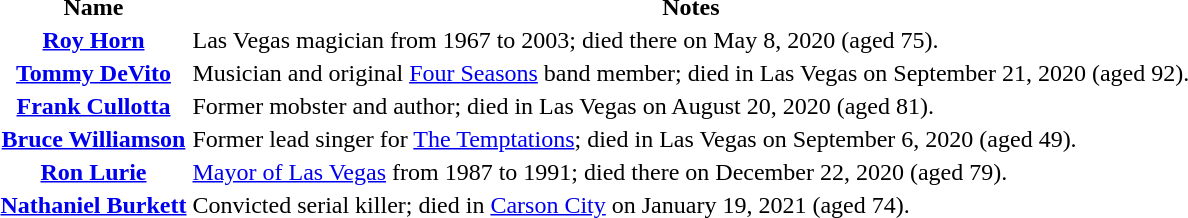<table>
<tr>
<th>Name</th>
<th>Notes</th>
</tr>
<tr>
<th><a href='#'>Roy Horn</a></th>
<td>Las Vegas magician from 1967 to 2003; died there on May 8, 2020 (aged 75).</td>
</tr>
<tr>
<th><a href='#'>Tommy DeVito</a></th>
<td>Musician and original <a href='#'>Four Seasons</a> band member; died in Las Vegas on September 21, 2020 (aged 92).</td>
</tr>
<tr>
<th><a href='#'>Frank Cullotta</a></th>
<td>Former mobster and author; died in Las Vegas on August 20, 2020 (aged 81).</td>
</tr>
<tr>
<th><a href='#'>Bruce Williamson</a></th>
<td>Former lead singer for <a href='#'>The Temptations</a>; died in Las Vegas on September 6, 2020 (aged 49).</td>
</tr>
<tr>
<th><a href='#'>Ron Lurie</a></th>
<td><a href='#'>Mayor of Las Vegas</a> from 1987 to 1991; died there on December 22, 2020 (aged 79).</td>
</tr>
<tr>
<th><a href='#'>Nathaniel Burkett</a></th>
<td>Convicted serial killer; died in <a href='#'>Carson City</a> on January 19, 2021 (aged 74).</td>
</tr>
</table>
